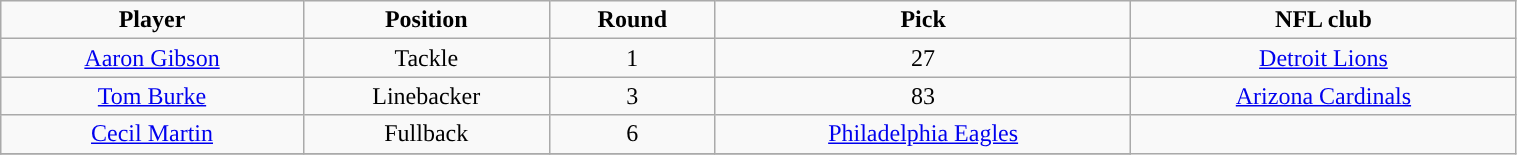<table class="wikitable" width="80%">
<tr align="center">
<td><strong>Player</strong></td>
<td><strong>Position</strong></td>
<td><strong>Round</strong></td>
<td><strong>Pick</strong></td>
<td><strong>NFL club</strong></td>
</tr>
<tr align="center" bgcolor="">
<td><a href='#'>Aaron Gibson</a></td>
<td>Tackle</td>
<td>1</td>
<td>27</td>
<td><a href='#'>Detroit Lions</a></td>
</tr>
<tr align="center" bgcolor="">
<td><a href='#'>Tom Burke</a></td>
<td>Linebacker</td>
<td>3</td>
<td>83</td>
<td><a href='#'>Arizona Cardinals</a></td>
</tr>
<tr align="center" bgcolor="">
<td><a href='#'>Cecil Martin</a></td>
<td>Fullback</td>
<td>6</td>
<td 172><a href='#'>Philadelphia Eagles</a></td>
</tr>
<tr align="center" bgcolor="">
</tr>
</table>
